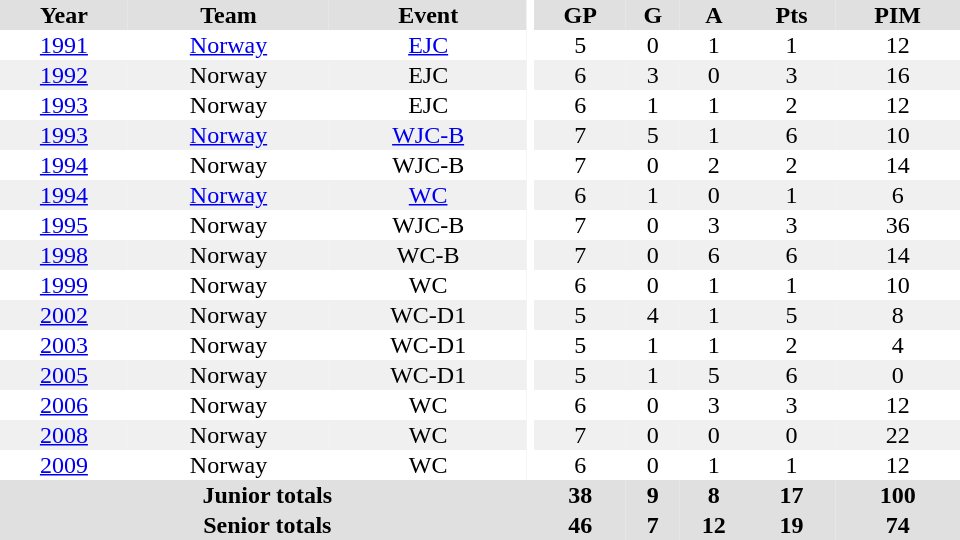<table border="0" cellpadding="1" cellspacing="0" ID="Table3" style="text-align:center; width:40em">
<tr bgcolor="#e0e0e0">
<th>Year</th>
<th>Team</th>
<th>Event</th>
<th rowspan="102" bgcolor="#ffffff"></th>
<th>GP</th>
<th>G</th>
<th>A</th>
<th>Pts</th>
<th>PIM</th>
</tr>
<tr>
<td><a href='#'>1991</a></td>
<td><a href='#'>Norway</a></td>
<td><a href='#'>EJC</a></td>
<td>5</td>
<td>0</td>
<td>1</td>
<td>1</td>
<td>12</td>
</tr>
<tr bgcolor="#f0f0f0">
<td><a href='#'>1992</a></td>
<td>Norway</td>
<td>EJC</td>
<td>6</td>
<td>3</td>
<td>0</td>
<td>3</td>
<td>16</td>
</tr>
<tr>
<td><a href='#'>1993</a></td>
<td>Norway</td>
<td>EJC</td>
<td>6</td>
<td>1</td>
<td>1</td>
<td>2</td>
<td>12</td>
</tr>
<tr bgcolor="#f0f0f0">
<td><a href='#'>1993</a></td>
<td><a href='#'>Norway</a></td>
<td><a href='#'>WJC-B</a></td>
<td>7</td>
<td>5</td>
<td>1</td>
<td>6</td>
<td>10</td>
</tr>
<tr>
<td><a href='#'>1994</a></td>
<td>Norway</td>
<td>WJC-B</td>
<td>7</td>
<td>0</td>
<td>2</td>
<td>2</td>
<td>14</td>
</tr>
<tr bgcolor="#f0f0f0">
<td><a href='#'>1994</a></td>
<td><a href='#'>Norway</a></td>
<td><a href='#'>WC</a></td>
<td>6</td>
<td>1</td>
<td>0</td>
<td>1</td>
<td>6</td>
</tr>
<tr>
<td><a href='#'>1995</a></td>
<td>Norway</td>
<td>WJC-B</td>
<td>7</td>
<td>0</td>
<td>3</td>
<td>3</td>
<td>36</td>
</tr>
<tr bgcolor="#f0f0f0">
<td><a href='#'>1998</a></td>
<td>Norway</td>
<td>WC-B</td>
<td>7</td>
<td>0</td>
<td>6</td>
<td>6</td>
<td>14</td>
</tr>
<tr>
<td><a href='#'>1999</a></td>
<td>Norway</td>
<td>WC</td>
<td>6</td>
<td>0</td>
<td>1</td>
<td>1</td>
<td>10</td>
</tr>
<tr bgcolor="#f0f0f0">
<td><a href='#'>2002</a></td>
<td>Norway</td>
<td>WC-D1</td>
<td>5</td>
<td>4</td>
<td>1</td>
<td>5</td>
<td>8</td>
</tr>
<tr>
<td><a href='#'>2003</a></td>
<td>Norway</td>
<td>WC-D1</td>
<td>5</td>
<td>1</td>
<td>1</td>
<td>2</td>
<td>4</td>
</tr>
<tr bgcolor="#f0f0f0">
<td><a href='#'>2005</a></td>
<td>Norway</td>
<td>WC-D1</td>
<td>5</td>
<td>1</td>
<td>5</td>
<td>6</td>
<td>0</td>
</tr>
<tr>
<td><a href='#'>2006</a></td>
<td>Norway</td>
<td>WC</td>
<td>6</td>
<td>0</td>
<td>3</td>
<td>3</td>
<td>12</td>
</tr>
<tr bgcolor="#f0f0f0">
<td><a href='#'>2008</a></td>
<td>Norway</td>
<td>WC</td>
<td>7</td>
<td>0</td>
<td>0</td>
<td>0</td>
<td>22</td>
</tr>
<tr>
<td><a href='#'>2009</a></td>
<td>Norway</td>
<td>WC</td>
<td>6</td>
<td>0</td>
<td>1</td>
<td>1</td>
<td>12</td>
</tr>
<tr bgcolor="#e0e0e0">
<th colspan="4">Junior totals</th>
<th>38</th>
<th>9</th>
<th>8</th>
<th>17</th>
<th>100</th>
</tr>
<tr bgcolor="#e0e0e0">
<th colspan="4">Senior totals</th>
<th>46</th>
<th>7</th>
<th>12</th>
<th>19</th>
<th>74</th>
</tr>
</table>
